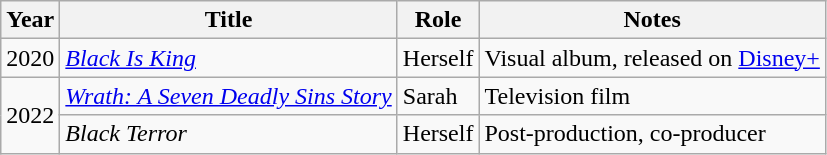<table class="wikitable sortable">
<tr>
<th>Year</th>
<th>Title</th>
<th>Role</th>
<th>Notes</th>
</tr>
<tr>
<td>2020</td>
<td><em><a href='#'>Black Is King</a></em></td>
<td>Herself</td>
<td>Visual album, released on <a href='#'>Disney+</a></td>
</tr>
<tr>
<td rowspan="2">2022</td>
<td><em><a href='#'>Wrath: A Seven Deadly Sins Story</a></em></td>
<td>Sarah</td>
<td>Television film</td>
</tr>
<tr>
<td><em>Black Terror</em></td>
<td>Herself</td>
<td>Post-production, co-producer</td>
</tr>
</table>
